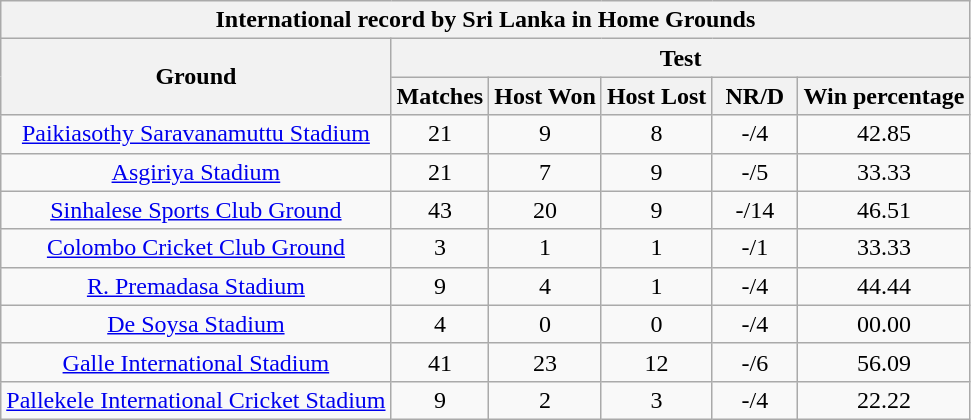<table class="wikitable sortable" style="text-align:center; white-space:nowrap">
<tr>
<th colspan=10>International record by Sri Lanka in Home Grounds</th>
</tr>
<tr>
<th rowspan=2>Ground</th>
<th colspan=5 class="unsortable">Test</th>
</tr>
<tr>
<th width=50 class="unsortable">Matches</th>
<th width=50 class="unsortable">Host Won</th>
<th width=50 class="unsortable">Host Lost</th>
<th width=50 class="unsortable">NR/D</th>
<th width=50 class="unsortable">Win percentage</th>
</tr>
<tr>
<td><a href='#'>Paikiasothy Saravanamuttu Stadium</a></td>
<td>21</td>
<td>9</td>
<td>8</td>
<td>-/4</td>
<td>42.85</td>
</tr>
<tr>
<td><a href='#'>Asgiriya Stadium</a></td>
<td>21</td>
<td>7</td>
<td>9</td>
<td>-/5</td>
<td>33.33</td>
</tr>
<tr>
<td><a href='#'>Sinhalese Sports Club Ground</a></td>
<td>43</td>
<td>20</td>
<td>9</td>
<td>-/14</td>
<td>46.51</td>
</tr>
<tr>
<td><a href='#'>Colombo Cricket Club Ground</a></td>
<td>3</td>
<td>1</td>
<td>1</td>
<td>-/1</td>
<td>33.33</td>
</tr>
<tr>
<td><a href='#'>R. Premadasa Stadium</a></td>
<td>9</td>
<td>4</td>
<td>1</td>
<td>-/4</td>
<td>44.44</td>
</tr>
<tr>
<td><a href='#'>De Soysa Stadium</a></td>
<td>4</td>
<td>0</td>
<td>0</td>
<td>-/4</td>
<td>00.00</td>
</tr>
<tr>
<td><a href='#'>Galle International Stadium</a></td>
<td>41</td>
<td>23</td>
<td>12</td>
<td>-/6</td>
<td>56.09</td>
</tr>
<tr>
<td><a href='#'>Pallekele International Cricket Stadium</a></td>
<td>9</td>
<td>2</td>
<td>3</td>
<td>-/4</td>
<td>22.22</td>
</tr>
</table>
